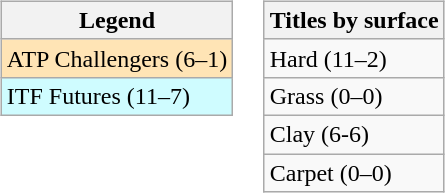<table>
<tr>
<td valign=top><br><table class=wikitable>
<tr>
<th>Legend</th>
</tr>
<tr bgcolor=moccasin>
<td>ATP Challengers (6–1)</td>
</tr>
<tr bgcolor=cffcff>
<td>ITF Futures (11–7)</td>
</tr>
</table>
</td>
<td valign=top><br><table class=wikitable>
<tr>
<th>Titles by surface</th>
</tr>
<tr>
<td>Hard (11–2)</td>
</tr>
<tr>
<td>Grass (0–0)</td>
</tr>
<tr>
<td>Clay (6-6)</td>
</tr>
<tr>
<td>Carpet (0–0)</td>
</tr>
</table>
</td>
</tr>
</table>
